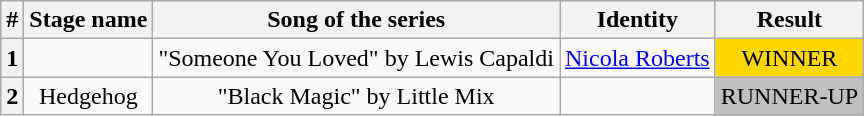<table class="wikitable plainrowheaders" style="text-align: center;">
<tr>
<th>#</th>
<th>Stage name</th>
<th>Song of the series</th>
<th>Identity</th>
<th>Result</th>
</tr>
<tr>
<th>1</th>
<td></td>
<td>"Someone You Loved" by Lewis Capaldi</td>
<td><a href='#'>Nicola Roberts</a></td>
<td bgcolor="gold">WINNER</td>
</tr>
<tr>
<th>2</th>
<td>Hedgehog</td>
<td>"Black Magic" by Little Mix</td>
<td></td>
<td bgcolor="silver">RUNNER-UP</td>
</tr>
</table>
